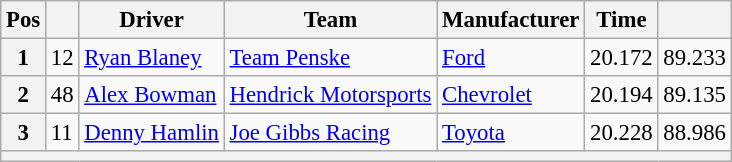<table class="wikitable" style="font-size:95%">
<tr>
<th>Pos</th>
<th></th>
<th>Driver</th>
<th>Team</th>
<th>Manufacturer</th>
<th>Time</th>
<th></th>
</tr>
<tr>
<th>1</th>
<td>12</td>
<td><a href='#'>Ryan Blaney</a></td>
<td><a href='#'>Team Penske</a></td>
<td><a href='#'>Ford</a></td>
<td>20.172</td>
<td>89.233</td>
</tr>
<tr>
<th>2</th>
<td>48</td>
<td><a href='#'>Alex Bowman</a></td>
<td><a href='#'>Hendrick Motorsports</a></td>
<td><a href='#'>Chevrolet</a></td>
<td>20.194</td>
<td>89.135</td>
</tr>
<tr>
<th>3</th>
<td>11</td>
<td><a href='#'>Denny Hamlin</a></td>
<td><a href='#'>Joe Gibbs Racing</a></td>
<td><a href='#'>Toyota</a></td>
<td>20.228</td>
<td>88.986</td>
</tr>
<tr>
<th colspan="7"></th>
</tr>
</table>
